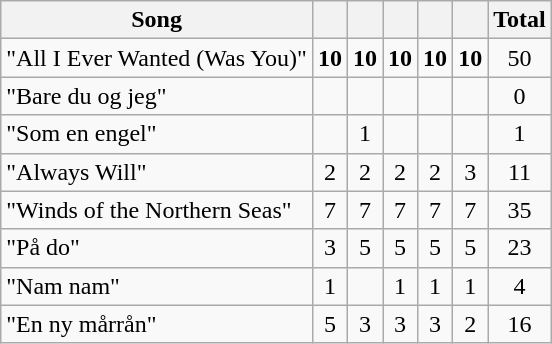<table class="wikitable" style="margin: 1em auto 1em auto; text-align:center">
<tr>
<th>Song</th>
<th></th>
<th></th>
<th></th>
<th></th>
<th></th>
<th>Total</th>
</tr>
<tr>
<td align="left">"All I Ever Wanted (Was You)"</td>
<td><strong>10</strong></td>
<td><strong>10</strong></td>
<td><strong>10</strong></td>
<td><strong>10</strong></td>
<td><strong>10</strong></td>
<td>50</td>
</tr>
<tr>
<td align="left">"Bare du og jeg"</td>
<td></td>
<td></td>
<td></td>
<td></td>
<td></td>
<td>0</td>
</tr>
<tr>
<td align="left">"Som en engel"</td>
<td></td>
<td>1</td>
<td></td>
<td></td>
<td></td>
<td>1</td>
</tr>
<tr>
<td align="left">"Always Will"</td>
<td>2</td>
<td>2</td>
<td>2</td>
<td>2</td>
<td>3</td>
<td>11</td>
</tr>
<tr>
<td align="left">"Winds of the Northern Seas"</td>
<td>7</td>
<td>7</td>
<td>7</td>
<td>7</td>
<td>7</td>
<td>35</td>
</tr>
<tr>
<td align="left">"På do"</td>
<td>3</td>
<td>5</td>
<td>5</td>
<td>5</td>
<td>5</td>
<td>23</td>
</tr>
<tr>
<td align="left">"Nam nam"</td>
<td>1</td>
<td></td>
<td>1</td>
<td>1</td>
<td>1</td>
<td>4</td>
</tr>
<tr>
<td align="left">"En ny mårrån"</td>
<td>5</td>
<td>3</td>
<td>3</td>
<td>3</td>
<td>2</td>
<td>16</td>
</tr>
</table>
